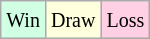<table class="wikitable">
<tr>
<td style="background-color: #d0ffe3;"><small>Win</small></td>
<td style="background-color: #ffffdd;"><small>Draw</small></td>
<td style="background-color: #ffd0e3;"><small>Loss</small></td>
</tr>
</table>
